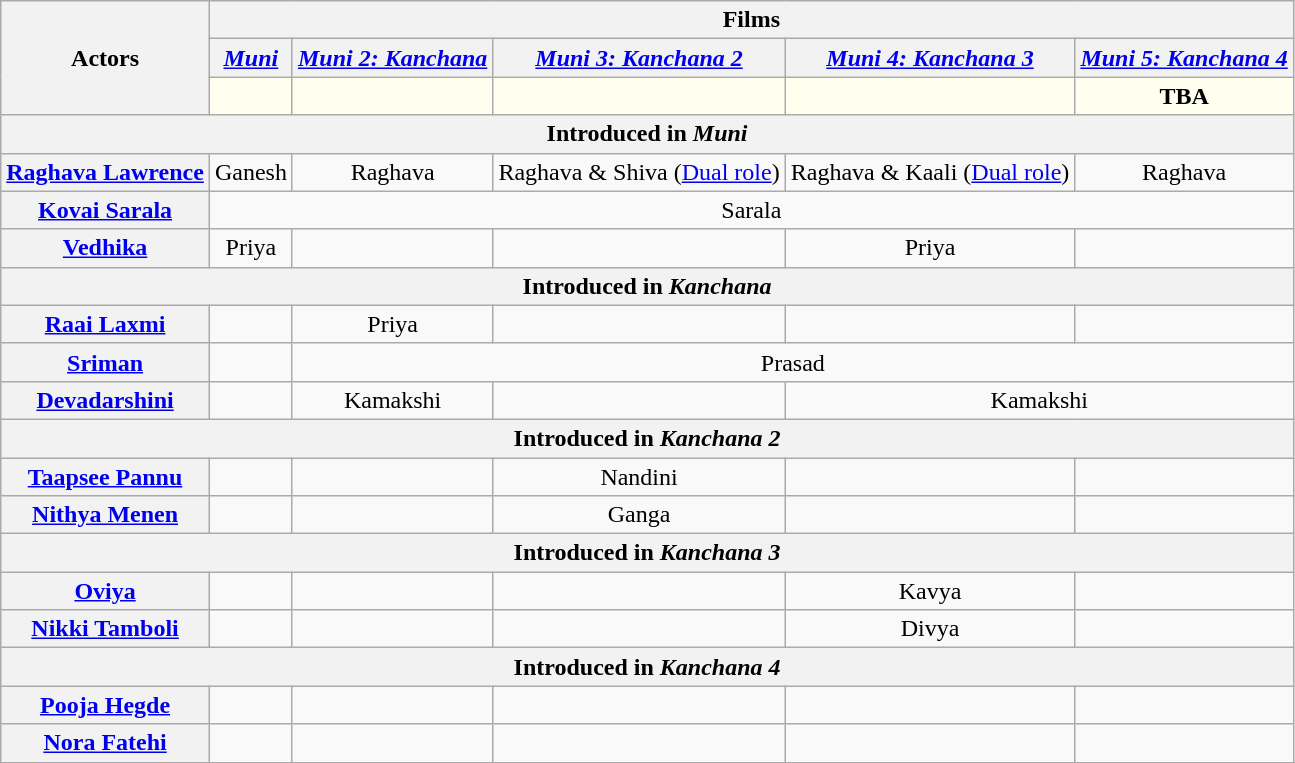<table class="wikitable" style="text-align:center;">
<tr>
<th scope="col" rowspan="3" style="text-align:center;">Actors</th>
<th scope="col" colspan="5" style="text-align:cente">Films</th>
</tr>
<tr>
<th scope="col"><em><a href='#'>Muni</a></em></th>
<th scope="col"><em><a href='#'>Muni 2: Kanchana</a></em></th>
<th scope="col"><em><a href='#'>Muni 3: Kanchana 2</a></em></th>
<th scope="col"><em><a href='#'>Muni 4: Kanchana 3</a></em></th>
<th scope="col"><em><a href='#'>Muni 5: Kanchana 4</a></em></th>
</tr>
<tr>
<th style="background:ivory;"></th>
<th style="background:ivory;"></th>
<th style="background:ivory;"></th>
<th style="background:ivory;"></th>
<th style="background:ivory;">TBA</th>
</tr>
<tr>
<th colspan="6">Introduced in <em>Muni</em></th>
</tr>
<tr>
<th scope="row"><a href='#'>Raghava Lawrence</a></th>
<td>Ganesh</td>
<td>Raghava</td>
<td>Raghava & Shiva  (<a href='#'>Dual role</a>)</td>
<td>Raghava & Kaali  (<a href='#'>Dual role</a>)</td>
<td>Raghava</td>
</tr>
<tr>
<th scope="row"><a href='#'>Kovai Sarala</a></th>
<td colspan="5">Sarala</td>
</tr>
<tr>
<th scope="row"><a href='#'>Vedhika</a></th>
<td>Priya</td>
<td></td>
<td></td>
<td>Priya</td>
<td></td>
</tr>
<tr>
<th colspan="6">Introduced in <em>Kanchana</em></th>
</tr>
<tr>
<th scope="row"><a href='#'>Raai Laxmi</a></th>
<td></td>
<td>Priya</td>
<td></td>
<td></td>
<td></td>
</tr>
<tr>
<th scope="row"><a href='#'>Sriman</a></th>
<td></td>
<td colspan="4">Prasad</td>
</tr>
<tr>
<th scope="row"><a href='#'>Devadarshini</a></th>
<td></td>
<td>Kamakshi</td>
<td></td>
<td colspan="2">Kamakshi</td>
</tr>
<tr>
<th colspan="6">Introduced in <em>Kanchana 2</em></th>
</tr>
<tr>
<th scope="row"><a href='#'>Taapsee Pannu</a></th>
<td></td>
<td></td>
<td>Nandini</td>
<td></td>
<td></td>
</tr>
<tr>
<th scope="row"><a href='#'>Nithya Menen</a></th>
<td></td>
<td></td>
<td>Ganga</td>
<td></td>
<td></td>
</tr>
<tr>
<th colspan="6">Introduced in <em>Kanchana 3</em></th>
</tr>
<tr>
<th scope="row"><a href='#'>Oviya</a></th>
<td></td>
<td></td>
<td></td>
<td>Kavya</td>
<td></td>
</tr>
<tr>
<th scope="row"><a href='#'>Nikki Tamboli</a></th>
<td></td>
<td></td>
<td></td>
<td>Divya</td>
<td></td>
</tr>
<tr>
<th colspan="6">Introduced in <em>Kanchana 4</em></th>
</tr>
<tr>
<th scope="row"><a href='#'>Pooja Hegde</a></th>
<td></td>
<td></td>
<td></td>
<td></td>
<td></td>
</tr>
<tr>
<th scope="row"><a href='#'>Nora Fatehi</a></th>
<td></td>
<td></td>
<td></td>
<td></td>
<td></td>
</tr>
<tr>
</tr>
</table>
